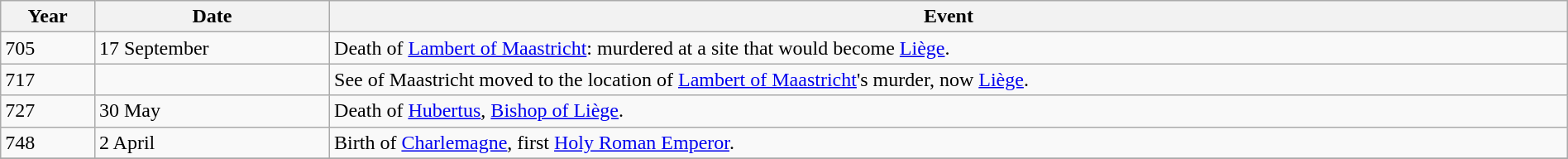<table class="wikitable" width="100%">
<tr>
<th style="width:6%">Year</th>
<th style="width:15%">Date</th>
<th>Event</th>
</tr>
<tr>
<td>705</td>
<td>17 September</td>
<td>Death of <a href='#'>Lambert of Maastricht</a>: murdered at a site that would become <a href='#'>Liège</a>.</td>
</tr>
<tr>
<td>717</td>
<td></td>
<td>See of Maastricht moved to the location of <a href='#'>Lambert of Maastricht</a>'s murder, now <a href='#'>Liège</a>.</td>
</tr>
<tr>
<td>727</td>
<td>30 May</td>
<td>Death of <a href='#'>Hubertus</a>, <a href='#'>Bishop of Liège</a>.</td>
</tr>
<tr>
<td>748</td>
<td>2 April</td>
<td>Birth of <a href='#'>Charlemagne</a>, first <a href='#'>Holy Roman Emperor</a>.</td>
</tr>
<tr>
</tr>
</table>
